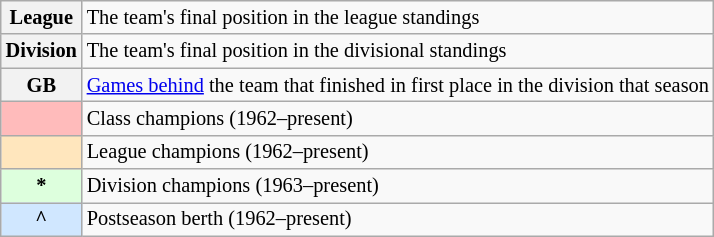<table class="wikitable plainrowheaders" style="font-size:85%">
<tr>
<th scope="row" style="text-align:center"><strong>League</strong></th>
<td>The team's final position in the league standings</td>
</tr>
<tr>
<th scope="row" style="text-align:center"><strong>Division</strong></th>
<td>The team's final position in the divisional standings</td>
</tr>
<tr>
<th scope="row" style="text-align:center"><strong>GB</strong></th>
<td><a href='#'>Games behind</a> the team that finished in first place in the division that season</td>
</tr>
<tr>
<th scope="row" style="text-align:center; background-color:#FFBBBB"></th>
<td>Class champions (1962–present)</td>
</tr>
<tr>
<th scope="row" style="text-align:center; background-color:#FFE6BD"></th>
<td>League champions (1962–present)</td>
</tr>
<tr>
<th scope="row" style="text-align:center; background-color:#DDFFDD">*</th>
<td>Division champions (1963–present)</td>
</tr>
<tr>
<th scope="row" style="text-align:center; background-color:#D0E7FF">^</th>
<td>Postseason berth (1962–present)</td>
</tr>
</table>
